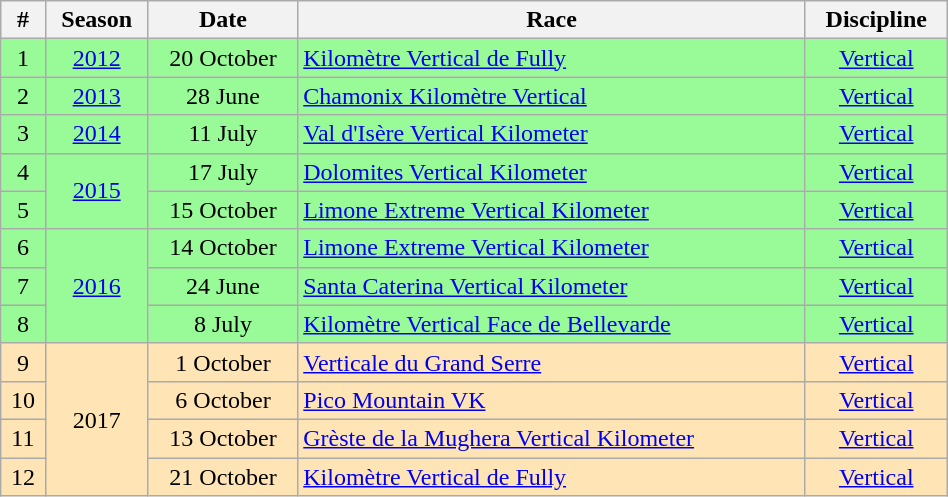<table class="wikitable" width=50% style="font-size:100%; text-align:center;">
<tr>
<th>#</th>
<th>Season</th>
<th>Date</th>
<th>Race</th>
<th>Discipline</th>
</tr>
<tr bgcolor=palegreen>
<td>1</td>
<td rowspan=1><a href='#'>2012</a></td>
<td>20 October</td>
<td align=left> <a href='#'>Kilomètre Vertical de Fully</a></td>
<td><a href='#'>Vertical</a></td>
</tr>
<tr bgcolor=palegreen>
<td>2</td>
<td rowspan=1><a href='#'>2013</a></td>
<td>28 June</td>
<td align=left> <a href='#'>Chamonix Kilomètre Vertical</a></td>
<td><a href='#'>Vertical</a></td>
</tr>
<tr bgcolor=palegreen>
<td>3</td>
<td rowspan=1><a href='#'>2014</a></td>
<td>11 July</td>
<td align=left> <a href='#'>Val d'Isère Vertical Kilometer</a></td>
<td><a href='#'>Vertical</a></td>
</tr>
<tr bgcolor=palegreen>
<td>4</td>
<td rowspan=2><a href='#'>2015</a></td>
<td>17  July</td>
<td align=left> <a href='#'>Dolomites Vertical Kilometer</a></td>
<td><a href='#'>Vertical</a></td>
</tr>
<tr bgcolor=palegreen>
<td>5</td>
<td>15 October</td>
<td align=left> <a href='#'>Limone Extreme Vertical Kilometer</a></td>
<td><a href='#'>Vertical</a></td>
</tr>
<tr bgcolor=palegreen>
<td>6</td>
<td rowspan=3><a href='#'>2016</a></td>
<td>14 October</td>
<td align=left> <a href='#'>Limone Extreme Vertical Kilometer</a></td>
<td><a href='#'>Vertical</a></td>
</tr>
<tr bgcolor=palegreen>
<td>7</td>
<td>24 June</td>
<td align=left> <a href='#'>Santa Caterina Vertical Kilometer</a></td>
<td><a href='#'>Vertical</a></td>
</tr>
<tr bgcolor=palegreen>
<td>8</td>
<td>8 July</td>
<td align=left> <a href='#'>Kilomètre Vertical Face de Bellevarde</a></td>
<td><a href='#'>Vertical</a></td>
</tr>
<tr bgcolor=moccasin>
<td>9</td>
<td rowspan=4>2017</td>
<td>1 October</td>
<td align=left> <a href='#'>Verticale du Grand Serre</a></td>
<td><a href='#'>Vertical</a></td>
</tr>
<tr bgcolor=moccasin>
<td>10</td>
<td>6 October</td>
<td align=left> <a href='#'>Pico Mountain VK</a></td>
<td><a href='#'>Vertical</a></td>
</tr>
<tr bgcolor=moccasin>
<td>11</td>
<td>13 October</td>
<td align=left> <a href='#'>Grèste de la Mughera Vertical Kilometer</a></td>
<td><a href='#'>Vertical</a></td>
</tr>
<tr bgcolor=moccasin>
<td>12</td>
<td>21 October</td>
<td align=left> <a href='#'>Kilomètre Vertical de Fully</a></td>
<td><a href='#'>Vertical</a></td>
</tr>
</table>
